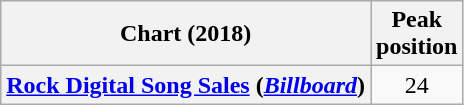<table class="wikitable sortable plainrowheaders" style="text-align:center;">
<tr>
<th scope="col">Chart (2018)</th>
<th scope="col">Peak<br>position</th>
</tr>
<tr>
<th scope="row"><a href='#'>Rock Digital Song Sales</a> (<em><a href='#'>Billboard</a></em>)</th>
<td>24</td>
</tr>
</table>
